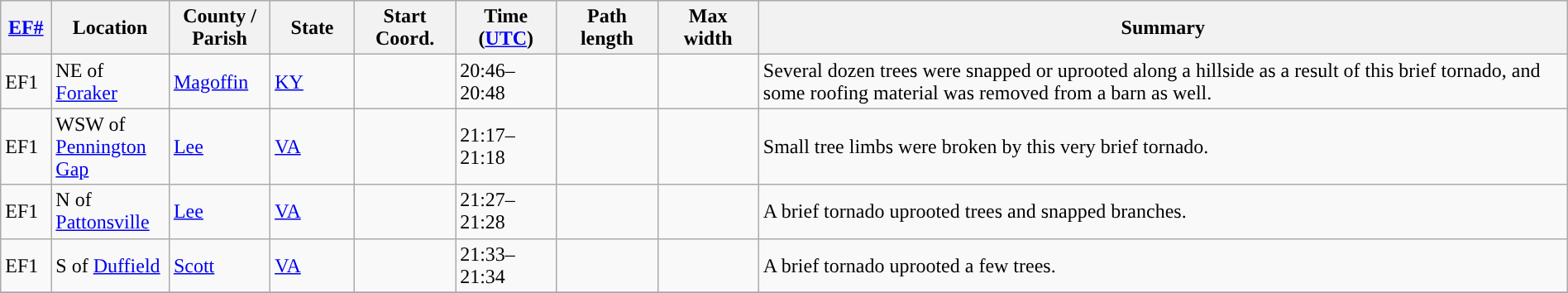<table class="wikitable sortable" style="width:100%;">
<tr>
<th scope="col"  style="width:3%; text-align:center;"><a href='#'>EF#</a></th>
<th scope="col"  style="width:7%; text-align:center;" class="unsortable">Location</th>
<th scope="col"  style="width:6%; text-align:center;" class="unsortable">County / Parish</th>
<th scope="col"  style="width:5%; text-align:center;">State</th>
<th scope="col"  style="width:6%; text-align:center;">Start Coord.</th>
<th scope="col"  style="width:6%; text-align:center;">Time (<a href='#'>UTC</a>)</th>
<th scope="col"  style="width:6%; text-align:center;">Path length</th>
<th scope="col"  style="width:6%; text-align:center;">Max width</th>
<th scope="col" class="unsortable" style="width:48%; text-align:center;">Summary</th>
</tr>
<tr>
<td>EF1</td>
<td>NE of <a href='#'>Foraker</a></td>
<td><a href='#'>Magoffin</a></td>
<td><a href='#'>KY</a></td>
<td></td>
<td>20:46–20:48</td>
<td></td>
<td></td>
<td>Several dozen trees were snapped or uprooted along a hillside as a result of this brief tornado, and some roofing material was removed from a barn as well.</td>
</tr>
<tr>
<td>EF1</td>
<td>WSW of <a href='#'>Pennington Gap</a></td>
<td><a href='#'>Lee</a></td>
<td><a href='#'>VA</a></td>
<td></td>
<td>21:17–21:18</td>
<td></td>
<td></td>
<td>Small tree limbs were broken by this very brief tornado.</td>
</tr>
<tr>
<td>EF1</td>
<td>N of <a href='#'>Pattonsville</a></td>
<td><a href='#'>Lee</a></td>
<td><a href='#'>VA</a></td>
<td></td>
<td>21:27–21:28</td>
<td></td>
<td></td>
<td>A brief tornado uprooted trees and snapped branches.</td>
</tr>
<tr>
<td>EF1</td>
<td>S of <a href='#'>Duffield</a></td>
<td><a href='#'>Scott</a></td>
<td><a href='#'>VA</a></td>
<td></td>
<td>21:33–21:34</td>
<td></td>
<td></td>
<td>A brief tornado uprooted a few trees.</td>
</tr>
<tr>
</tr>
</table>
